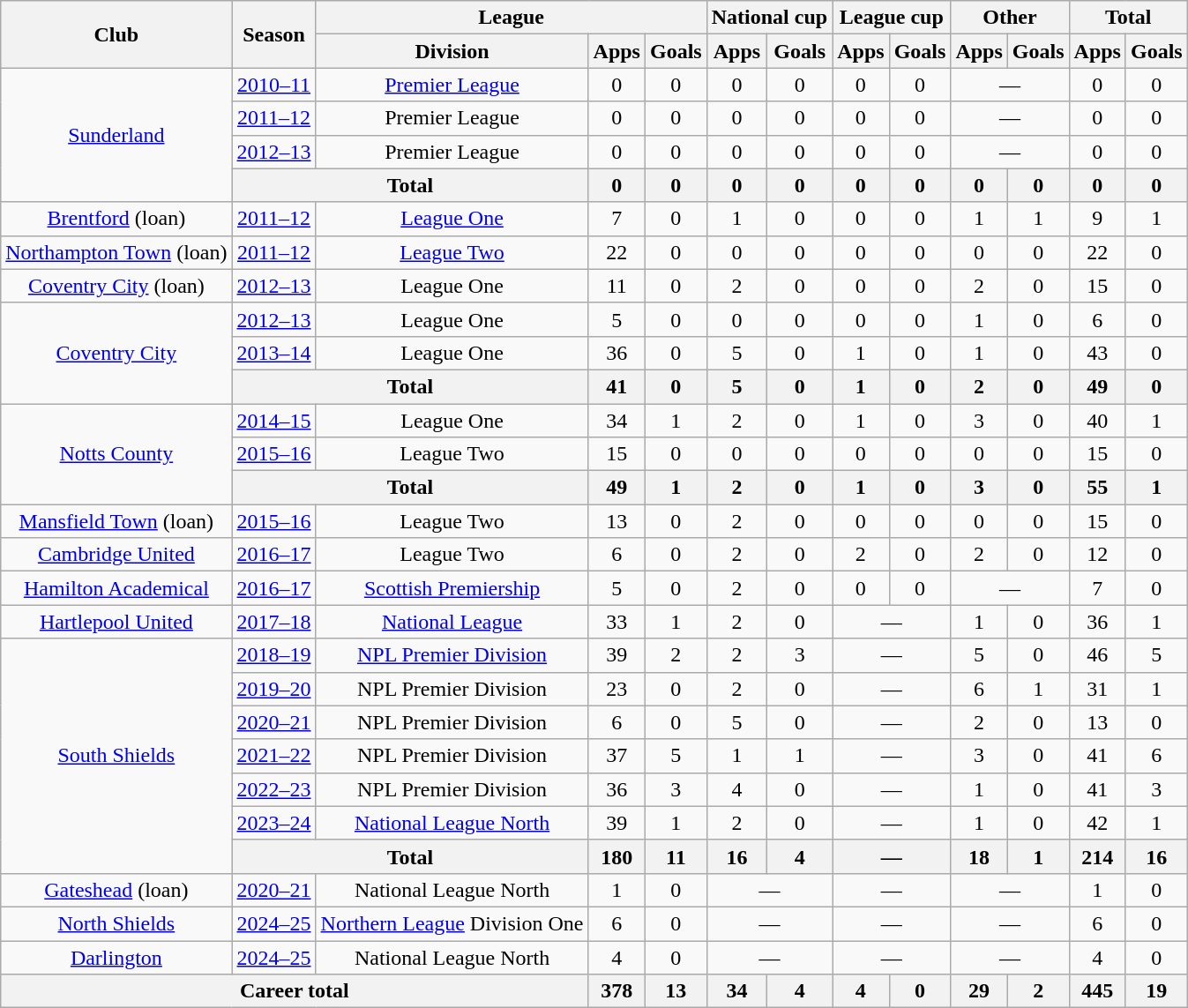<table class="wikitable" style="text-align: center">
<tr>
<th rowspan="2">Club</th>
<th rowspan="2">Season</th>
<th colspan="3">League</th>
<th colspan="2">National cup</th>
<th colspan="2">League cup</th>
<th colspan="2">Other</th>
<th colspan="2">Total</th>
</tr>
<tr>
<th>Division</th>
<th>Apps</th>
<th>Goals</th>
<th>Apps</th>
<th>Goals</th>
<th>Apps</th>
<th>Goals</th>
<th>Apps</th>
<th>Goals</th>
<th>Apps</th>
<th>Goals</th>
</tr>
<tr>
<td rowspan="4"><a href='#'>Sunderland</a></td>
<td><a href='#'>2010–11</a></td>
<td><a href='#'>Premier League</a></td>
<td>0</td>
<td>0</td>
<td>0</td>
<td>0</td>
<td>0</td>
<td>0</td>
<td colspan="2">—</td>
<td>0</td>
<td>0</td>
</tr>
<tr>
<td><a href='#'>2011–12</a></td>
<td>Premier League</td>
<td>0</td>
<td>0</td>
<td>0</td>
<td>0</td>
<td>0</td>
<td>0</td>
<td colspan="2">—</td>
<td>0</td>
<td>0</td>
</tr>
<tr>
<td><a href='#'>2012–13</a></td>
<td>Premier League</td>
<td>0</td>
<td>0</td>
<td>0</td>
<td>0</td>
<td>0</td>
<td>0</td>
<td colspan="2">—</td>
<td>0</td>
<td>0</td>
</tr>
<tr>
<th colspan="2">Total</th>
<th>0</th>
<th>0</th>
<th>0</th>
<th>0</th>
<th>0</th>
<th>0</th>
<th>0</th>
<th>0</th>
<th>0</th>
<th>0</th>
</tr>
<tr>
<td><a href='#'>Brentford</a> (loan)</td>
<td><a href='#'>2011–12</a></td>
<td><a href='#'>League One</a></td>
<td>7</td>
<td>0</td>
<td>1</td>
<td>0</td>
<td>0</td>
<td>0</td>
<td>1</td>
<td>1</td>
<td>9</td>
<td>1</td>
</tr>
<tr>
<td><a href='#'>Northampton Town</a> (loan)</td>
<td><a href='#'>2011–12</a></td>
<td><a href='#'>League Two</a></td>
<td>22</td>
<td>0</td>
<td>0</td>
<td>0</td>
<td>0</td>
<td>0</td>
<td>0</td>
<td>0</td>
<td>22</td>
<td>0</td>
</tr>
<tr>
<td><a href='#'>Coventry City</a> (loan)</td>
<td><a href='#'>2012–13</a></td>
<td>League One</td>
<td>11</td>
<td>0</td>
<td>2</td>
<td>0</td>
<td>0</td>
<td>0</td>
<td>2</td>
<td>0</td>
<td>15</td>
<td>0</td>
</tr>
<tr>
<td rowspan="3"><a href='#'>Coventry City</a></td>
<td><a href='#'>2012–13</a></td>
<td>League One</td>
<td>5</td>
<td>0</td>
<td>0</td>
<td>0</td>
<td>0</td>
<td>0</td>
<td>1</td>
<td>0</td>
<td>6</td>
<td>0</td>
</tr>
<tr>
<td><a href='#'>2013–14</a></td>
<td>League One</td>
<td>36</td>
<td>0</td>
<td>5</td>
<td>0</td>
<td>1</td>
<td>0</td>
<td>1</td>
<td>0</td>
<td>43</td>
<td>0</td>
</tr>
<tr>
<th colspan="2">Total</th>
<th>41</th>
<th>0</th>
<th>5</th>
<th>0</th>
<th>1</th>
<th>0</th>
<th>2</th>
<th>0</th>
<th>49</th>
<th>0</th>
</tr>
<tr>
<td rowspan="3"><a href='#'>Notts County</a></td>
<td><a href='#'>2014–15</a></td>
<td>League One</td>
<td>34</td>
<td>1</td>
<td>2</td>
<td>0</td>
<td>1</td>
<td>0</td>
<td>3</td>
<td>0</td>
<td>40</td>
<td>1</td>
</tr>
<tr>
<td><a href='#'>2015–16</a></td>
<td>League Two</td>
<td>15</td>
<td>0</td>
<td>0</td>
<td>0</td>
<td>0</td>
<td>0</td>
<td>0</td>
<td>0</td>
<td>15</td>
<td>0</td>
</tr>
<tr>
<th colspan="2">Total</th>
<th>49</th>
<th>1</th>
<th>2</th>
<th>0</th>
<th>1</th>
<th>0</th>
<th>3</th>
<th>0</th>
<th>55</th>
<th>1</th>
</tr>
<tr>
<td><a href='#'>Mansfield Town</a> (loan)</td>
<td><a href='#'>2015–16</a></td>
<td>League Two</td>
<td>13</td>
<td>0</td>
<td>2</td>
<td>0</td>
<td>0</td>
<td>0</td>
<td>0</td>
<td>0</td>
<td>15</td>
<td>0</td>
</tr>
<tr>
<td><a href='#'>Cambridge United</a></td>
<td><a href='#'>2016–17</a></td>
<td>League Two</td>
<td>6</td>
<td>0</td>
<td>2</td>
<td>0</td>
<td>2</td>
<td>0</td>
<td>2</td>
<td>0</td>
<td>12</td>
<td>0</td>
</tr>
<tr>
<td><a href='#'>Hamilton Academical</a></td>
<td><a href='#'>2016–17</a></td>
<td><a href='#'>Scottish Premiership</a></td>
<td>5</td>
<td>0</td>
<td>2</td>
<td>0</td>
<td>0</td>
<td>0</td>
<td colspan="2">—</td>
<td>7</td>
<td>0</td>
</tr>
<tr>
<td><a href='#'>Hartlepool United</a></td>
<td><a href='#'>2017–18</a></td>
<td><a href='#'>National League</a></td>
<td>33</td>
<td>1</td>
<td>2</td>
<td>0</td>
<td colspan="2">—</td>
<td>1</td>
<td>0</td>
<td>36</td>
<td>1</td>
</tr>
<tr>
<td rowspan="7"><a href='#'>South Shields</a></td>
<td><a href='#'>2018–19</a></td>
<td><a href='#'>NPL Premier Division</a></td>
<td>39</td>
<td>2</td>
<td>2</td>
<td>3</td>
<td colspan="2">—</td>
<td>5</td>
<td>0</td>
<td>46</td>
<td>5</td>
</tr>
<tr>
<td><a href='#'>2019–20</a></td>
<td>NPL Premier Division</td>
<td>23</td>
<td>0</td>
<td>2</td>
<td>0</td>
<td colspan="2">—</td>
<td>6</td>
<td>1</td>
<td>31</td>
<td>1</td>
</tr>
<tr>
<td><a href='#'>2020–21</a></td>
<td>NPL Premier Division</td>
<td>6</td>
<td>0</td>
<td>5</td>
<td>0</td>
<td colspan="2">—</td>
<td>2</td>
<td>0</td>
<td>13</td>
<td>0</td>
</tr>
<tr>
<td><a href='#'>2021–22</a></td>
<td>NPL Premier Division</td>
<td>37</td>
<td>5</td>
<td>1</td>
<td>1</td>
<td colspan="2">—</td>
<td>3</td>
<td>0</td>
<td>41</td>
<td>6</td>
</tr>
<tr>
<td><a href='#'>2022–23</a></td>
<td>NPL Premier Division</td>
<td>36</td>
<td>3</td>
<td>4</td>
<td>0</td>
<td colspan="2">—</td>
<td>1</td>
<td>0</td>
<td>41</td>
<td>3</td>
</tr>
<tr>
<td><a href='#'>2023–24</a></td>
<td><a href='#'>National League North</a></td>
<td>39</td>
<td>1</td>
<td>2</td>
<td>0</td>
<td colspan="2">—</td>
<td>1</td>
<td>0</td>
<td>42</td>
<td>1</td>
</tr>
<tr>
<th colspan="2">Total</th>
<th>180</th>
<th>11</th>
<th>16</th>
<th>4</th>
<th colspan="2">—</th>
<th>18</th>
<th>1</th>
<th>214</th>
<th>16</th>
</tr>
<tr>
<td><a href='#'>Gateshead</a> (loan)</td>
<td><a href='#'>2020–21</a></td>
<td>National League North</td>
<td>1</td>
<td>0</td>
<td colspan="2">—</td>
<td colspan="2">—</td>
<td colspan="2">—</td>
<td>1</td>
<td>0</td>
</tr>
<tr>
<td><a href='#'>North Shields</a></td>
<td><a href='#'>2024–25</a></td>
<td><a href='#'>Northern League</a> Division One</td>
<td>6</td>
<td>0</td>
<td colspan="2">—</td>
<td colspan="2">—</td>
<td colspan="2">—</td>
<td>6</td>
<td>0</td>
</tr>
<tr>
<td><a href='#'>Darlington</a></td>
<td><a href='#'>2024–25</a></td>
<td>National League North</td>
<td>4</td>
<td>0</td>
<td colspan="2">—</td>
<td colspan="2">—</td>
<td colspan="2">—</td>
<td>4</td>
<td>0</td>
</tr>
<tr>
<th colspan="3">Career total</th>
<th>378</th>
<th>13</th>
<th>34</th>
<th>4</th>
<th>4</th>
<th>0</th>
<th>29</th>
<th>2</th>
<th>445</th>
<th>19</th>
</tr>
</table>
